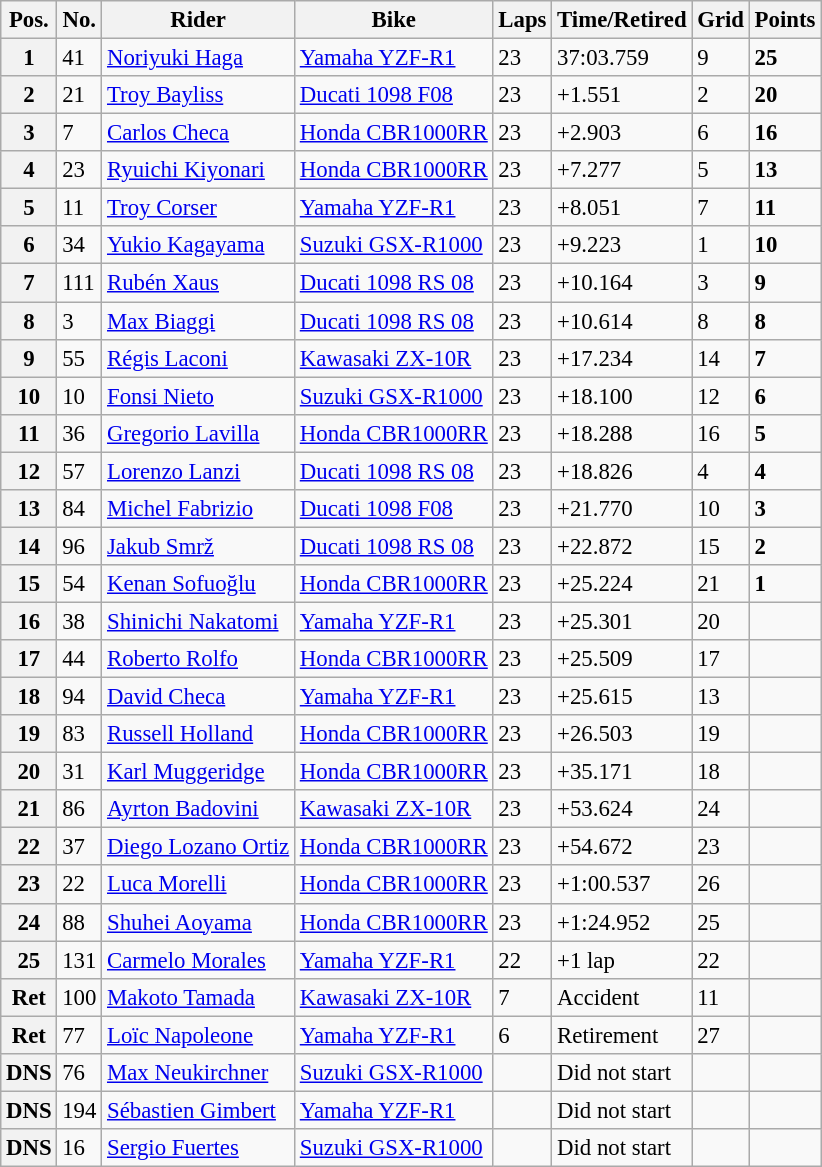<table class="wikitable" style="font-size: 95%;">
<tr>
<th>Pos.</th>
<th>No.</th>
<th>Rider</th>
<th>Bike</th>
<th>Laps</th>
<th>Time/Retired</th>
<th>Grid</th>
<th>Points</th>
</tr>
<tr>
<th>1</th>
<td>41</td>
<td> <a href='#'>Noriyuki Haga</a></td>
<td><a href='#'>Yamaha YZF-R1</a></td>
<td>23</td>
<td>37:03.759</td>
<td>9</td>
<td><strong>25</strong></td>
</tr>
<tr>
<th>2</th>
<td>21</td>
<td> <a href='#'>Troy Bayliss</a></td>
<td><a href='#'>Ducati 1098 F08</a></td>
<td>23</td>
<td>+1.551</td>
<td>2</td>
<td><strong>20</strong></td>
</tr>
<tr>
<th>3</th>
<td>7</td>
<td> <a href='#'>Carlos Checa</a></td>
<td><a href='#'>Honda CBR1000RR</a></td>
<td>23</td>
<td>+2.903</td>
<td>6</td>
<td><strong>16</strong></td>
</tr>
<tr>
<th>4</th>
<td>23</td>
<td> <a href='#'>Ryuichi Kiyonari</a></td>
<td><a href='#'>Honda CBR1000RR</a></td>
<td>23</td>
<td>+7.277</td>
<td>5</td>
<td><strong>13</strong></td>
</tr>
<tr>
<th>5</th>
<td>11</td>
<td> <a href='#'>Troy Corser</a></td>
<td><a href='#'>Yamaha YZF-R1</a></td>
<td>23</td>
<td>+8.051</td>
<td>7</td>
<td><strong>11</strong></td>
</tr>
<tr>
<th>6</th>
<td>34</td>
<td> <a href='#'>Yukio Kagayama</a></td>
<td><a href='#'>Suzuki GSX-R1000</a></td>
<td>23</td>
<td>+9.223</td>
<td>1</td>
<td><strong>10</strong></td>
</tr>
<tr>
<th>7</th>
<td>111</td>
<td> <a href='#'>Rubén Xaus</a></td>
<td><a href='#'>Ducati 1098 RS 08</a></td>
<td>23</td>
<td>+10.164</td>
<td>3</td>
<td><strong>9</strong></td>
</tr>
<tr>
<th>8</th>
<td>3</td>
<td> <a href='#'>Max Biaggi</a></td>
<td><a href='#'>Ducati 1098 RS 08</a></td>
<td>23</td>
<td>+10.614</td>
<td>8</td>
<td><strong>8</strong></td>
</tr>
<tr>
<th>9</th>
<td>55</td>
<td> <a href='#'>Régis Laconi</a></td>
<td><a href='#'>Kawasaki ZX-10R</a></td>
<td>23</td>
<td>+17.234</td>
<td>14</td>
<td><strong>7</strong></td>
</tr>
<tr>
<th>10</th>
<td>10</td>
<td> <a href='#'>Fonsi Nieto</a></td>
<td><a href='#'>Suzuki GSX-R1000</a></td>
<td>23</td>
<td>+18.100</td>
<td>12</td>
<td><strong>6</strong></td>
</tr>
<tr>
<th>11</th>
<td>36</td>
<td> <a href='#'>Gregorio Lavilla</a></td>
<td><a href='#'>Honda CBR1000RR</a></td>
<td>23</td>
<td>+18.288</td>
<td>16</td>
<td><strong>5</strong></td>
</tr>
<tr>
<th>12</th>
<td>57</td>
<td> <a href='#'>Lorenzo Lanzi</a></td>
<td><a href='#'>Ducati 1098 RS 08</a></td>
<td>23</td>
<td>+18.826</td>
<td>4</td>
<td><strong>4</strong></td>
</tr>
<tr>
<th>13</th>
<td>84</td>
<td> <a href='#'>Michel Fabrizio</a></td>
<td><a href='#'>Ducati 1098 F08</a></td>
<td>23</td>
<td>+21.770</td>
<td>10</td>
<td><strong>3</strong></td>
</tr>
<tr>
<th>14</th>
<td>96</td>
<td> <a href='#'>Jakub Smrž</a></td>
<td><a href='#'>Ducati 1098 RS 08</a></td>
<td>23</td>
<td>+22.872</td>
<td>15</td>
<td><strong>2</strong></td>
</tr>
<tr>
<th>15</th>
<td>54</td>
<td> <a href='#'>Kenan Sofuoğlu</a></td>
<td><a href='#'>Honda CBR1000RR</a></td>
<td>23</td>
<td>+25.224</td>
<td>21</td>
<td><strong>1</strong></td>
</tr>
<tr>
<th>16</th>
<td>38</td>
<td> <a href='#'>Shinichi Nakatomi</a></td>
<td><a href='#'>Yamaha YZF-R1</a></td>
<td>23</td>
<td>+25.301</td>
<td>20</td>
<td></td>
</tr>
<tr>
<th>17</th>
<td>44</td>
<td> <a href='#'>Roberto Rolfo</a></td>
<td><a href='#'>Honda CBR1000RR</a></td>
<td>23</td>
<td>+25.509</td>
<td>17</td>
<td></td>
</tr>
<tr>
<th>18</th>
<td>94</td>
<td> <a href='#'>David Checa</a></td>
<td><a href='#'>Yamaha YZF-R1</a></td>
<td>23</td>
<td>+25.615</td>
<td>13</td>
<td></td>
</tr>
<tr>
<th>19</th>
<td>83</td>
<td> <a href='#'>Russell Holland</a></td>
<td><a href='#'>Honda CBR1000RR</a></td>
<td>23</td>
<td>+26.503</td>
<td>19</td>
<td></td>
</tr>
<tr>
<th>20</th>
<td>31</td>
<td> <a href='#'>Karl Muggeridge</a></td>
<td><a href='#'>Honda CBR1000RR</a></td>
<td>23</td>
<td>+35.171</td>
<td>18</td>
<td></td>
</tr>
<tr>
<th>21</th>
<td>86</td>
<td> <a href='#'>Ayrton Badovini</a></td>
<td><a href='#'>Kawasaki ZX-10R</a></td>
<td>23</td>
<td>+53.624</td>
<td>24</td>
<td></td>
</tr>
<tr>
<th>22</th>
<td>37</td>
<td> <a href='#'>Diego Lozano Ortiz</a></td>
<td><a href='#'>Honda CBR1000RR</a></td>
<td>23</td>
<td>+54.672</td>
<td>23</td>
<td></td>
</tr>
<tr>
<th>23</th>
<td>22</td>
<td> <a href='#'>Luca Morelli</a></td>
<td><a href='#'>Honda CBR1000RR</a></td>
<td>23</td>
<td>+1:00.537</td>
<td>26</td>
<td></td>
</tr>
<tr>
<th>24</th>
<td>88</td>
<td> <a href='#'>Shuhei Aoyama</a></td>
<td><a href='#'>Honda CBR1000RR</a></td>
<td>23</td>
<td>+1:24.952</td>
<td>25</td>
<td></td>
</tr>
<tr>
<th>25</th>
<td>131</td>
<td> <a href='#'>Carmelo Morales</a></td>
<td><a href='#'>Yamaha YZF-R1</a></td>
<td>22</td>
<td>+1 lap</td>
<td>22</td>
<td></td>
</tr>
<tr>
<th>Ret</th>
<td>100</td>
<td> <a href='#'>Makoto Tamada</a></td>
<td><a href='#'>Kawasaki ZX-10R</a></td>
<td>7</td>
<td>Accident</td>
<td>11</td>
<td></td>
</tr>
<tr>
<th>Ret</th>
<td>77</td>
<td> <a href='#'>Loïc Napoleone</a></td>
<td><a href='#'>Yamaha YZF-R1</a></td>
<td>6</td>
<td>Retirement</td>
<td>27</td>
<td></td>
</tr>
<tr>
<th>DNS</th>
<td>76</td>
<td> <a href='#'>Max Neukirchner</a></td>
<td><a href='#'>Suzuki GSX-R1000</a></td>
<td></td>
<td>Did not start</td>
<td></td>
<td></td>
</tr>
<tr>
<th>DNS</th>
<td>194</td>
<td> <a href='#'>Sébastien Gimbert</a></td>
<td><a href='#'>Yamaha YZF-R1</a></td>
<td></td>
<td>Did not start</td>
<td></td>
<td></td>
</tr>
<tr>
<th>DNS</th>
<td>16</td>
<td> <a href='#'>Sergio Fuertes</a></td>
<td><a href='#'>Suzuki GSX-R1000</a></td>
<td></td>
<td>Did not start</td>
<td></td>
<td></td>
</tr>
</table>
